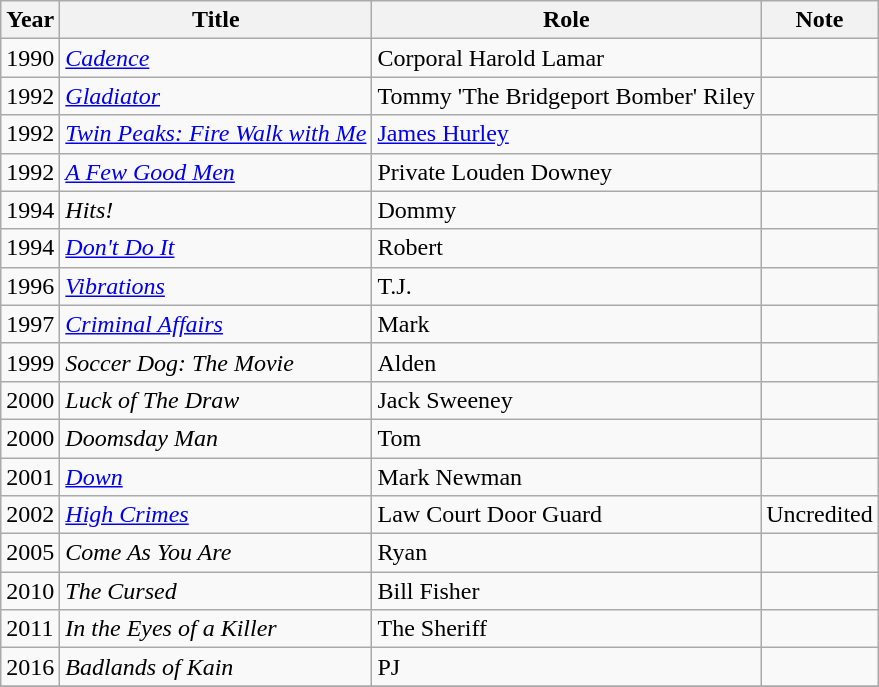<table class="wikitable">
<tr>
<th>Year</th>
<th>Title</th>
<th>Role</th>
<th>Note</th>
</tr>
<tr>
<td>1990</td>
<td><em><a href='#'>Cadence</a></em></td>
<td>Corporal Harold Lamar</td>
<td></td>
</tr>
<tr>
<td>1992</td>
<td><em><a href='#'>Gladiator</a></em></td>
<td>Tommy 'The Bridgeport Bomber' Riley</td>
<td></td>
</tr>
<tr>
<td>1992</td>
<td><em><a href='#'>Twin Peaks: Fire Walk with Me</a></em></td>
<td><a href='#'>James Hurley</a></td>
<td></td>
</tr>
<tr>
<td>1992</td>
<td><em><a href='#'>A Few Good Men</a></em></td>
<td>Private Louden Downey</td>
<td></td>
</tr>
<tr>
<td>1994</td>
<td><em>Hits!</em></td>
<td>Dommy</td>
<td></td>
</tr>
<tr>
<td>1994</td>
<td><em><a href='#'>Don't Do It</a></em></td>
<td>Robert</td>
<td></td>
</tr>
<tr>
<td>1996</td>
<td><em><a href='#'>Vibrations</a></em></td>
<td>T.J.</td>
<td></td>
</tr>
<tr>
<td>1997</td>
<td><em><a href='#'>Criminal Affairs</a></em></td>
<td>Mark</td>
<td></td>
</tr>
<tr>
<td>1999</td>
<td><em>Soccer Dog: The Movie</em></td>
<td>Alden</td>
<td></td>
</tr>
<tr>
<td>2000</td>
<td><em>Luck of The Draw</em></td>
<td>Jack Sweeney</td>
<td></td>
</tr>
<tr>
<td>2000</td>
<td><em>Doomsday Man</em></td>
<td>Tom</td>
<td></td>
</tr>
<tr>
<td>2001</td>
<td><em><a href='#'>Down</a></em></td>
<td>Mark Newman</td>
<td></td>
</tr>
<tr>
<td>2002</td>
<td><em><a href='#'>High Crimes</a></em></td>
<td>Law Court Door Guard</td>
<td>Uncredited</td>
</tr>
<tr>
<td>2005</td>
<td><em>Come As You Are</em></td>
<td>Ryan</td>
<td></td>
</tr>
<tr>
<td>2010</td>
<td><em>The Cursed</em></td>
<td>Bill Fisher</td>
<td></td>
</tr>
<tr>
<td>2011</td>
<td><em>In the Eyes of a Killer</em></td>
<td>The Sheriff</td>
<td></td>
</tr>
<tr>
<td>2016</td>
<td><em>Badlands of Kain</em></td>
<td>PJ</td>
<td></td>
</tr>
<tr>
</tr>
</table>
